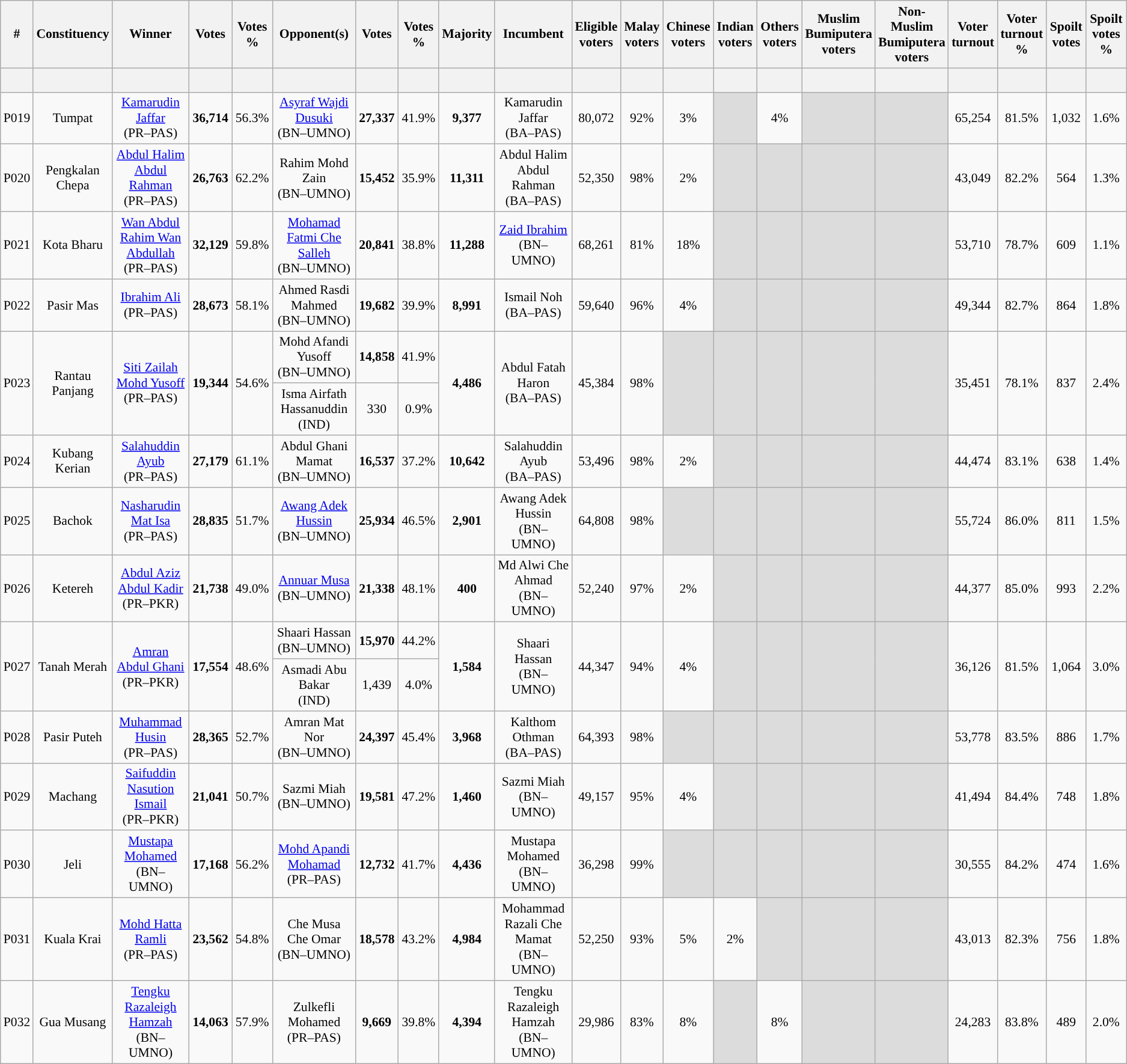<table class="wikitable sortable" style="text-align:center; font-size:90%">
<tr>
<th width="30">#</th>
<th width="60">Constituency</th>
<th width="150">Winner</th>
<th width="50">Votes</th>
<th width="50">Votes %</th>
<th width="150">Opponent(s)</th>
<th width="50">Votes</th>
<th width="50">Votes %</th>
<th width="50">Majority</th>
<th width="150">Incumbent</th>
<th width="50">Eligible voters</th>
<th width="50">Malay voters</th>
<th width="50">Chinese voters</th>
<th width="50">Indian voters</th>
<th width="50">Others voters</th>
<th width="50">Muslim Bumiputera voters</th>
<th width="50">Non-Muslim Bumiputera voters</th>
<th width="50">Voter turnout</th>
<th width="50">Voter turnout %</th>
<th width="50">Spoilt votes</th>
<th width="50">Spoilt votes %</th>
</tr>
<tr>
<th height="20"></th>
<th></th>
<th></th>
<th></th>
<th></th>
<th></th>
<th></th>
<th></th>
<th></th>
<th></th>
<th></th>
<th></th>
<th></th>
<th></th>
<th></th>
<th></th>
<th></th>
<th></th>
<th></th>
<th></th>
<th></th>
</tr>
<tr>
<td>P019</td>
<td>Tumpat</td>
<td><a href='#'>Kamarudin Jaffar</a><br>(PR–PAS)</td>
<td><strong>36,714</strong></td>
<td>56.3%</td>
<td><a href='#'>Asyraf Wajdi Dusuki</a><br>(BN–UMNO)</td>
<td><strong>27,337</strong></td>
<td>41.9%</td>
<td><strong>9,377</strong></td>
<td>Kamarudin Jaffar<br>(BA–PAS)</td>
<td>80,072</td>
<td>92%</td>
<td>3%</td>
<td bgcolor="dcdcdc"></td>
<td>4%</td>
<td bgcolor="dcdcdc"></td>
<td bgcolor="dcdcdc"></td>
<td>65,254</td>
<td>81.5%</td>
<td>1,032</td>
<td>1.6%</td>
</tr>
<tr>
<td>P020</td>
<td>Pengkalan Chepa</td>
<td><a href='#'>Abdul Halim Abdul Rahman</a><br>(PR–PAS)</td>
<td><strong>26,763</strong></td>
<td>62.2%</td>
<td>Rahim Mohd Zain<br>(BN–UMNO)</td>
<td><strong>15,452</strong></td>
<td>35.9%</td>
<td><strong>11,311</strong></td>
<td>Abdul Halim Abdul Rahman<br>(BA–PAS)</td>
<td>52,350</td>
<td>98%</td>
<td>2%</td>
<td bgcolor="dcdcdc"></td>
<td bgcolor="dcdcdc"></td>
<td bgcolor="dcdcdc"></td>
<td bgcolor="dcdcdc"></td>
<td>43,049</td>
<td>82.2%</td>
<td>564</td>
<td>1.3%</td>
</tr>
<tr>
<td>P021</td>
<td>Kota Bharu</td>
<td><a href='#'>Wan Abdul Rahim Wan Abdullah</a><br>(PR–PAS)</td>
<td><strong>32,129</strong></td>
<td>59.8%</td>
<td><a href='#'>Mohamad Fatmi Che Salleh</a><br>(BN–UMNO)</td>
<td><strong>20,841</strong></td>
<td>38.8%</td>
<td><strong>11,288</strong></td>
<td><a href='#'>Zaid Ibrahim</a><br>(BN–UMNO)</td>
<td>68,261</td>
<td>81%</td>
<td>18%</td>
<td bgcolor="dcdcdc"></td>
<td bgcolor="dcdcdc"></td>
<td bgcolor="dcdcdc"></td>
<td bgcolor="dcdcdc"></td>
<td>53,710</td>
<td>78.7%</td>
<td>609</td>
<td>1.1%</td>
</tr>
<tr>
<td>P022</td>
<td>Pasir Mas</td>
<td><a href='#'>Ibrahim Ali</a><br>(PR–PAS)</td>
<td><strong>28,673</strong></td>
<td>58.1%</td>
<td>Ahmed Rasdi Mahmed<br>(BN–UMNO)</td>
<td><strong>19,682</strong></td>
<td>39.9%</td>
<td><strong>8,991</strong></td>
<td>Ismail Noh<br>(BA–PAS)</td>
<td>59,640</td>
<td>96%</td>
<td>4%</td>
<td bgcolor="dcdcdc"></td>
<td bgcolor="dcdcdc"></td>
<td bgcolor="dcdcdc"></td>
<td bgcolor="dcdcdc"></td>
<td>49,344</td>
<td>82.7%</td>
<td>864</td>
<td>1.8%</td>
</tr>
<tr>
<td rowspan="2">P023</td>
<td rowspan="2">Rantau Panjang</td>
<td rowspan="2"><a href='#'>Siti Zailah Mohd Yusoff</a><br>(PR–PAS)</td>
<td rowspan="2"><strong>19,344</strong></td>
<td rowspan="2">54.6%</td>
<td>Mohd Afandi Yusoff<br>(BN–UMNO)</td>
<td><strong>14,858</strong></td>
<td>41.9%</td>
<td rowspan="2"><strong>4,486</strong></td>
<td rowspan="2">Abdul Fatah Haron<br>(BA–PAS)</td>
<td rowspan="2">45,384</td>
<td rowspan="2">98%</td>
<td rowspan="2" bgcolor="dcdcdc"></td>
<td rowspan="2" bgcolor="dcdcdc"></td>
<td rowspan="2" bgcolor="dcdcdc"></td>
<td rowspan="2" bgcolor="dcdcdc"></td>
<td rowspan="2" bgcolor="dcdcdc"></td>
<td rowspan="2">35,451</td>
<td rowspan="2">78.1%</td>
<td rowspan="2">837</td>
<td rowspan="2">2.4%</td>
</tr>
<tr>
<td>Isma Airfath Hassanuddin<br>(IND)</td>
<td>330</td>
<td>0.9%</td>
</tr>
<tr>
<td>P024</td>
<td>Kubang Kerian</td>
<td><a href='#'>Salahuddin Ayub</a><br>(PR–PAS)</td>
<td><strong>27,179</strong></td>
<td>61.1%</td>
<td>Abdul Ghani Mamat<br>(BN–UMNO)</td>
<td><strong>16,537</strong></td>
<td>37.2%</td>
<td><strong>10,642</strong></td>
<td>Salahuddin Ayub<br>(BA–PAS)</td>
<td>53,496</td>
<td>98%</td>
<td>2%</td>
<td bgcolor="dcdcdc"></td>
<td bgcolor="dcdcdc"></td>
<td bgcolor="dcdcdc"></td>
<td bgcolor="dcdcdc"></td>
<td>44,474</td>
<td>83.1%</td>
<td>638</td>
<td>1.4%</td>
</tr>
<tr>
<td>P025</td>
<td>Bachok</td>
<td><a href='#'>Nasharudin Mat Isa</a><br>(PR–PAS)</td>
<td><strong>28,835</strong></td>
<td>51.7%</td>
<td><a href='#'>Awang Adek Hussin</a><br>(BN–UMNO)</td>
<td><strong>25,934</strong></td>
<td>46.5%</td>
<td><strong>2,901</strong></td>
<td>Awang Adek Hussin<br>(BN–UMNO)</td>
<td>64,808</td>
<td>98%</td>
<td bgcolor="dcdcdc"></td>
<td bgcolor="dcdcdc"></td>
<td bgcolor="dcdcdc"></td>
<td bgcolor="dcdcdc"></td>
<td bgcolor="dcdcdc"></td>
<td>55,724</td>
<td>86.0%</td>
<td>811</td>
<td>1.5%</td>
</tr>
<tr>
<td>P026</td>
<td>Ketereh</td>
<td><a href='#'>Abdul Aziz Abdul Kadir</a><br>(PR–PKR)</td>
<td><strong>21,738</strong></td>
<td>49.0%</td>
<td><a href='#'>Annuar Musa</a><br>(BN–UMNO)</td>
<td><strong>21,338</strong></td>
<td>48.1%</td>
<td><strong>400</strong></td>
<td>Md Alwi Che Ahmad<br>(BN–UMNO)</td>
<td>52,240</td>
<td>97%</td>
<td>2%</td>
<td bgcolor="dcdcdc"></td>
<td bgcolor="dcdcdc"></td>
<td bgcolor="dcdcdc"></td>
<td bgcolor="dcdcdc"></td>
<td>44,377</td>
<td>85.0%</td>
<td>993</td>
<td>2.2%</td>
</tr>
<tr>
<td rowspan="2">P027</td>
<td rowspan="2">Tanah Merah</td>
<td rowspan="2"><a href='#'>Amran Abdul Ghani</a><br>(PR–PKR)</td>
<td rowspan="2"><strong>17,554</strong></td>
<td rowspan="2">48.6%</td>
<td>Shaari Hassan<br>(BN–UMNO)</td>
<td><strong>15,970</strong></td>
<td>44.2%</td>
<td rowspan="2"><strong>1,584</strong></td>
<td rowspan="2">Shaari Hassan<br>(BN–UMNO)</td>
<td rowspan="2">44,347</td>
<td rowspan="2">94%</td>
<td rowspan="2">4%</td>
<td rowspan="2" bgcolor="dcdcdc"></td>
<td rowspan="2" bgcolor="dcdcdc"></td>
<td rowspan="2" bgcolor="dcdcdc"></td>
<td rowspan="2" bgcolor="dcdcdc"></td>
<td rowspan="2">36,126</td>
<td rowspan="2">81.5%</td>
<td rowspan="2">1,064</td>
<td rowspan="2">3.0%</td>
</tr>
<tr>
<td>Asmadi Abu Bakar<br>(IND)</td>
<td>1,439</td>
<td>4.0%</td>
</tr>
<tr>
<td>P028</td>
<td>Pasir Puteh</td>
<td><a href='#'>Muhammad Husin</a><br>(PR–PAS)</td>
<td><strong>28,365</strong></td>
<td>52.7%</td>
<td>Amran Mat Nor<br>(BN–UMNO)</td>
<td><strong>24,397</strong></td>
<td>45.4%</td>
<td><strong>3,968</strong></td>
<td>Kalthom Othman<br>(BA–PAS)</td>
<td>64,393</td>
<td>98%</td>
<td bgcolor="dcdcdc"></td>
<td bgcolor="dcdcdc"></td>
<td bgcolor="dcdcdc"></td>
<td bgcolor="dcdcdc"></td>
<td bgcolor="dcdcdc"></td>
<td>53,778</td>
<td>83.5%</td>
<td>886</td>
<td>1.7%</td>
</tr>
<tr>
<td>P029</td>
<td>Machang</td>
<td><a href='#'>Saifuddin Nasution Ismail</a><br>(PR–PKR)</td>
<td><strong>21,041</strong></td>
<td>50.7%</td>
<td>Sazmi Miah<br>(BN–UMNO)</td>
<td><strong>19,581</strong></td>
<td>47.2%</td>
<td><strong>1,460</strong></td>
<td>Sazmi Miah<br>(BN–UMNO)</td>
<td>49,157</td>
<td>95%</td>
<td>4%</td>
<td bgcolor="dcdcdc"></td>
<td bgcolor="dcdcdc"></td>
<td bgcolor="dcdcdc"></td>
<td bgcolor="dcdcdc"></td>
<td>41,494</td>
<td>84.4%</td>
<td>748</td>
<td>1.8%</td>
</tr>
<tr>
<td>P030</td>
<td>Jeli</td>
<td><a href='#'>Mustapa Mohamed</a><br>(BN–UMNO)</td>
<td><strong>17,168</strong></td>
<td>56.2%</td>
<td><a href='#'>Mohd Apandi Mohamad</a><br>(PR–PAS)</td>
<td><strong>12,732</strong></td>
<td>41.7%</td>
<td><strong>4,436</strong></td>
<td>Mustapa Mohamed<br>(BN–UMNO)</td>
<td>36,298</td>
<td>99%</td>
<td bgcolor="dcdcdc"></td>
<td bgcolor="dcdcdc"></td>
<td bgcolor="dcdcdc"></td>
<td bgcolor="dcdcdc"></td>
<td bgcolor="dcdcdc"></td>
<td>30,555</td>
<td>84.2%</td>
<td>474</td>
<td>1.6%</td>
</tr>
<tr>
<td>P031</td>
<td>Kuala Krai</td>
<td><a href='#'>Mohd Hatta Ramli</a><br>(PR–PAS)</td>
<td><strong>23,562</strong></td>
<td>54.8%</td>
<td>Che Musa Che Omar<br>(BN–UMNO)</td>
<td><strong>18,578</strong></td>
<td>43.2%</td>
<td><strong>4,984</strong></td>
<td>Mohammad Razali Che Mamat<br>(BN–UMNO)</td>
<td>52,250</td>
<td>93%</td>
<td>5%</td>
<td>2%</td>
<td bgcolor="dcdcdc"></td>
<td bgcolor="dcdcdc"></td>
<td bgcolor="dcdcdc"></td>
<td>43,013</td>
<td>82.3%</td>
<td>756</td>
<td>1.8%</td>
</tr>
<tr>
<td>P032</td>
<td>Gua Musang</td>
<td><a href='#'>Tengku Razaleigh Hamzah</a><br>(BN–UMNO)</td>
<td><strong>14,063</strong></td>
<td>57.9%</td>
<td>Zulkefli Mohamed<br>(PR–PAS)</td>
<td><strong>9,669</strong></td>
<td>39.8%</td>
<td><strong>4,394</strong></td>
<td>Tengku Razaleigh Hamzah<br>(BN–UMNO)</td>
<td>29,986</td>
<td>83%</td>
<td>8%</td>
<td bgcolor="dcdcdc"></td>
<td>8%</td>
<td bgcolor="dcdcdc"></td>
<td bgcolor="dcdcdc"></td>
<td>24,283</td>
<td>83.8%</td>
<td>489</td>
<td>2.0%</td>
</tr>
</table>
